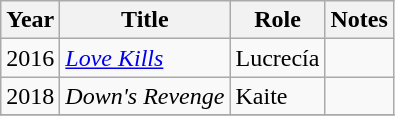<table class="wikitable sortable">
<tr>
<th>Year</th>
<th>Title</th>
<th>Role</th>
<th>Notes</th>
</tr>
<tr>
<td>2016</td>
<td><em><a href='#'>Love Kills</a></em></td>
<td>Lucrecía</td>
<td></td>
</tr>
<tr>
<td>2018</td>
<td><em>Down's Revenge</em></td>
<td>Kaite</td>
<td></td>
</tr>
<tr>
</tr>
</table>
